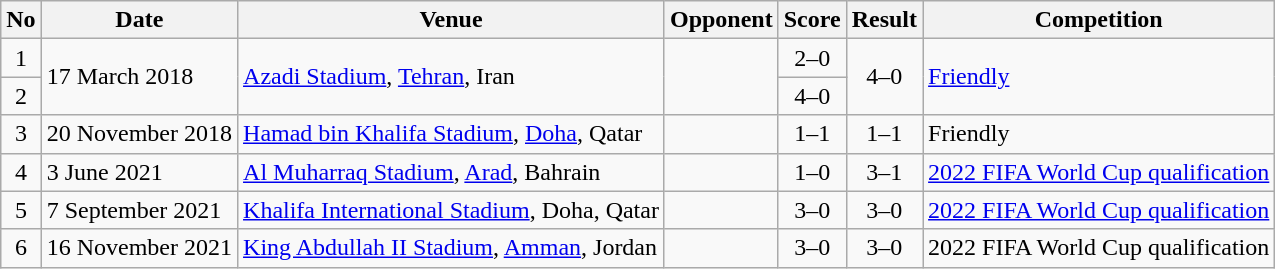<table class="wikitable">
<tr>
<th>No</th>
<th>Date</th>
<th>Venue</th>
<th>Opponent</th>
<th>Score</th>
<th>Result</th>
<th>Competition</th>
</tr>
<tr>
<td align=center>1</td>
<td rowspan="2">17 March 2018</td>
<td rowspan="2"><a href='#'>Azadi Stadium</a>, <a href='#'>Tehran</a>, Iran</td>
<td rowspan="2"></td>
<td align=center>2–0</td>
<td rowspan="2" style="text-align:center">4–0</td>
<td rowspan="2"><a href='#'>Friendly</a></td>
</tr>
<tr>
<td align=center>2</td>
<td align=center>4–0</td>
</tr>
<tr>
<td align=center>3</td>
<td>20 November 2018</td>
<td><a href='#'>Hamad bin Khalifa Stadium</a>, <a href='#'>Doha</a>, Qatar</td>
<td></td>
<td align=center>1–1</td>
<td style="text-align:center">1–1</td>
<td>Friendly</td>
</tr>
<tr>
<td align=center>4</td>
<td>3 June 2021</td>
<td><a href='#'>Al Muharraq Stadium</a>, <a href='#'>Arad</a>, Bahrain</td>
<td></td>
<td align=center>1–0</td>
<td style="text-align:center">3–1</td>
<td><a href='#'>2022 FIFA World Cup qualification</a></td>
</tr>
<tr>
<td align=center>5</td>
<td>7 September 2021</td>
<td><a href='#'>Khalifa International Stadium</a>, Doha, Qatar</td>
<td></td>
<td align=center>3–0</td>
<td style="text-align:center">3–0</td>
<td><a href='#'>2022 FIFA World Cup qualification</a></td>
</tr>
<tr>
<td align=center>6</td>
<td>16 November 2021</td>
<td><a href='#'>King Abdullah II Stadium</a>, <a href='#'>Amman</a>, Jordan</td>
<td></td>
<td align=center>3–0</td>
<td style="text-align:center">3–0</td>
<td>2022 FIFA World Cup qualification</td>
</tr>
</table>
